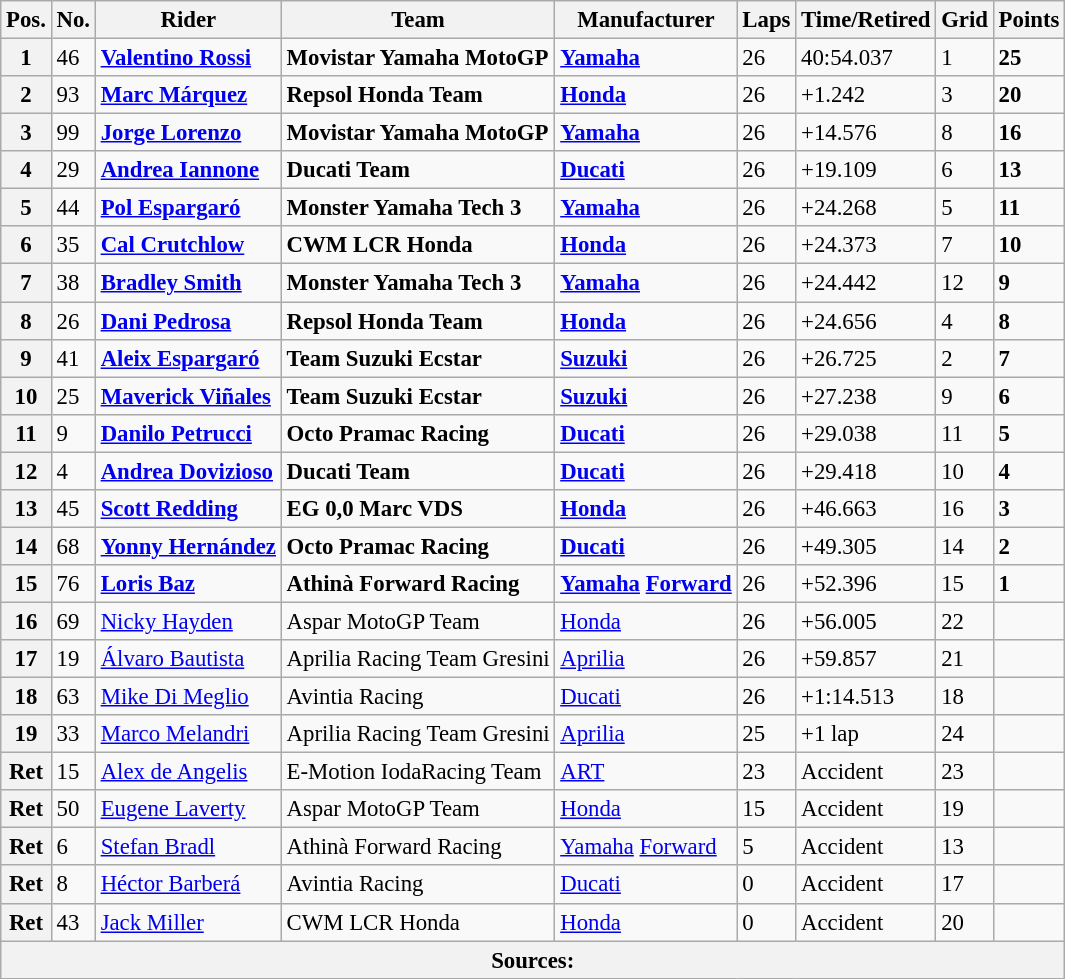<table class="wikitable" style="font-size: 95%;">
<tr>
<th>Pos.</th>
<th>No.</th>
<th>Rider</th>
<th>Team</th>
<th>Manufacturer</th>
<th>Laps</th>
<th>Time/Retired</th>
<th>Grid</th>
<th>Points</th>
</tr>
<tr>
<th>1</th>
<td>46</td>
<td> <strong><a href='#'>Valentino Rossi</a></strong></td>
<td><strong>Movistar Yamaha MotoGP</strong></td>
<td><strong><a href='#'>Yamaha</a></strong></td>
<td>26</td>
<td>40:54.037</td>
<td>1</td>
<td><strong>25</strong></td>
</tr>
<tr>
<th>2</th>
<td>93</td>
<td> <strong><a href='#'>Marc Márquez</a></strong></td>
<td><strong>Repsol Honda Team</strong></td>
<td><strong><a href='#'>Honda</a></strong></td>
<td>26</td>
<td>+1.242</td>
<td>3</td>
<td><strong>20</strong></td>
</tr>
<tr>
<th>3</th>
<td>99</td>
<td> <strong><a href='#'>Jorge Lorenzo</a></strong></td>
<td><strong>Movistar Yamaha MotoGP</strong></td>
<td><strong><a href='#'>Yamaha</a></strong></td>
<td>26</td>
<td>+14.576</td>
<td>8</td>
<td><strong>16</strong></td>
</tr>
<tr>
<th>4</th>
<td>29</td>
<td> <strong><a href='#'>Andrea Iannone</a></strong></td>
<td><strong>Ducati Team</strong></td>
<td><strong><a href='#'>Ducati</a></strong></td>
<td>26</td>
<td>+19.109</td>
<td>6</td>
<td><strong>13</strong></td>
</tr>
<tr>
<th>5</th>
<td>44</td>
<td> <strong><a href='#'>Pol Espargaró</a></strong></td>
<td><strong>Monster Yamaha Tech 3</strong></td>
<td><strong><a href='#'>Yamaha</a></strong></td>
<td>26</td>
<td>+24.268</td>
<td>5</td>
<td><strong>11</strong></td>
</tr>
<tr>
<th>6</th>
<td>35</td>
<td> <strong><a href='#'>Cal Crutchlow</a></strong></td>
<td><strong>CWM LCR Honda</strong></td>
<td><strong><a href='#'>Honda</a></strong></td>
<td>26</td>
<td>+24.373</td>
<td>7</td>
<td><strong>10</strong></td>
</tr>
<tr>
<th>7</th>
<td>38</td>
<td> <strong><a href='#'>Bradley Smith</a></strong></td>
<td><strong>Monster Yamaha Tech 3</strong></td>
<td><strong><a href='#'>Yamaha</a></strong></td>
<td>26</td>
<td>+24.442</td>
<td>12</td>
<td><strong>9</strong></td>
</tr>
<tr>
<th>8</th>
<td>26</td>
<td> <strong><a href='#'>Dani Pedrosa</a></strong></td>
<td><strong>Repsol Honda Team</strong></td>
<td><strong><a href='#'>Honda</a></strong></td>
<td>26</td>
<td>+24.656</td>
<td>4</td>
<td><strong>8</strong></td>
</tr>
<tr>
<th>9</th>
<td>41</td>
<td> <strong><a href='#'>Aleix Espargaró</a></strong></td>
<td><strong>Team Suzuki Ecstar</strong></td>
<td><strong><a href='#'>Suzuki</a></strong></td>
<td>26</td>
<td>+26.725</td>
<td>2</td>
<td><strong>7</strong></td>
</tr>
<tr>
<th>10</th>
<td>25</td>
<td> <strong><a href='#'>Maverick Viñales</a></strong></td>
<td><strong>Team Suzuki Ecstar</strong></td>
<td><strong><a href='#'>Suzuki</a></strong></td>
<td>26</td>
<td>+27.238</td>
<td>9</td>
<td><strong>6</strong></td>
</tr>
<tr>
<th>11</th>
<td>9</td>
<td> <strong><a href='#'>Danilo Petrucci</a></strong></td>
<td><strong>Octo Pramac Racing</strong></td>
<td><strong><a href='#'>Ducati</a></strong></td>
<td>26</td>
<td>+29.038</td>
<td>11</td>
<td><strong>5</strong></td>
</tr>
<tr>
<th>12</th>
<td>4</td>
<td> <strong><a href='#'>Andrea Dovizioso</a></strong></td>
<td><strong>Ducati Team</strong></td>
<td><strong><a href='#'>Ducati</a></strong></td>
<td>26</td>
<td>+29.418</td>
<td>10</td>
<td><strong>4</strong></td>
</tr>
<tr>
<th>13</th>
<td>45</td>
<td> <strong><a href='#'>Scott Redding</a></strong></td>
<td><strong>EG 0,0 Marc VDS</strong></td>
<td><strong><a href='#'>Honda</a></strong></td>
<td>26</td>
<td>+46.663</td>
<td>16</td>
<td><strong>3</strong></td>
</tr>
<tr>
<th>14</th>
<td>68</td>
<td> <strong><a href='#'>Yonny Hernández</a></strong></td>
<td><strong>Octo Pramac Racing</strong></td>
<td><strong><a href='#'>Ducati</a></strong></td>
<td>26</td>
<td>+49.305</td>
<td>14</td>
<td><strong>2</strong></td>
</tr>
<tr>
<th>15</th>
<td>76</td>
<td> <strong><a href='#'>Loris Baz</a></strong></td>
<td><strong>Athinà Forward Racing</strong></td>
<td><strong><a href='#'>Yamaha</a> <a href='#'>Forward</a></strong></td>
<td>26</td>
<td>+52.396</td>
<td>15</td>
<td><strong>1</strong></td>
</tr>
<tr>
<th>16</th>
<td>69</td>
<td> <a href='#'>Nicky Hayden</a></td>
<td>Aspar MotoGP Team</td>
<td><a href='#'>Honda</a></td>
<td>26</td>
<td>+56.005</td>
<td>22</td>
<td></td>
</tr>
<tr>
<th>17</th>
<td>19</td>
<td> <a href='#'>Álvaro Bautista</a></td>
<td>Aprilia Racing Team Gresini</td>
<td><a href='#'>Aprilia</a></td>
<td>26</td>
<td>+59.857</td>
<td>21</td>
<td></td>
</tr>
<tr>
<th>18</th>
<td>63</td>
<td> <a href='#'>Mike Di Meglio</a></td>
<td>Avintia Racing</td>
<td><a href='#'>Ducati</a></td>
<td>26</td>
<td>+1:14.513</td>
<td>18</td>
<td></td>
</tr>
<tr>
<th>19</th>
<td>33</td>
<td> <a href='#'>Marco Melandri</a></td>
<td>Aprilia Racing Team Gresini</td>
<td><a href='#'>Aprilia</a></td>
<td>25</td>
<td>+1 lap</td>
<td>24</td>
<td></td>
</tr>
<tr>
<th>Ret</th>
<td>15</td>
<td> <a href='#'>Alex de Angelis</a></td>
<td>E-Motion IodaRacing Team</td>
<td><a href='#'>ART</a></td>
<td>23</td>
<td>Accident</td>
<td>23</td>
<td></td>
</tr>
<tr>
<th>Ret</th>
<td>50</td>
<td> <a href='#'>Eugene Laverty</a></td>
<td>Aspar MotoGP Team</td>
<td><a href='#'>Honda</a></td>
<td>15</td>
<td>Accident</td>
<td>19</td>
<td></td>
</tr>
<tr>
<th>Ret</th>
<td>6</td>
<td> <a href='#'>Stefan Bradl</a></td>
<td>Athinà Forward Racing</td>
<td><a href='#'>Yamaha</a> <a href='#'>Forward</a></td>
<td>5</td>
<td>Accident</td>
<td>13</td>
<td></td>
</tr>
<tr>
<th>Ret</th>
<td>8</td>
<td> <a href='#'>Héctor Barberá</a></td>
<td>Avintia Racing</td>
<td><a href='#'>Ducati</a></td>
<td>0</td>
<td>Accident</td>
<td>17</td>
<td></td>
</tr>
<tr>
<th>Ret</th>
<td>43</td>
<td> <a href='#'>Jack Miller</a></td>
<td>CWM LCR Honda</td>
<td><a href='#'>Honda</a></td>
<td>0</td>
<td>Accident</td>
<td>20</td>
<td></td>
</tr>
<tr>
<th colspan=9>Sources: </th>
</tr>
</table>
